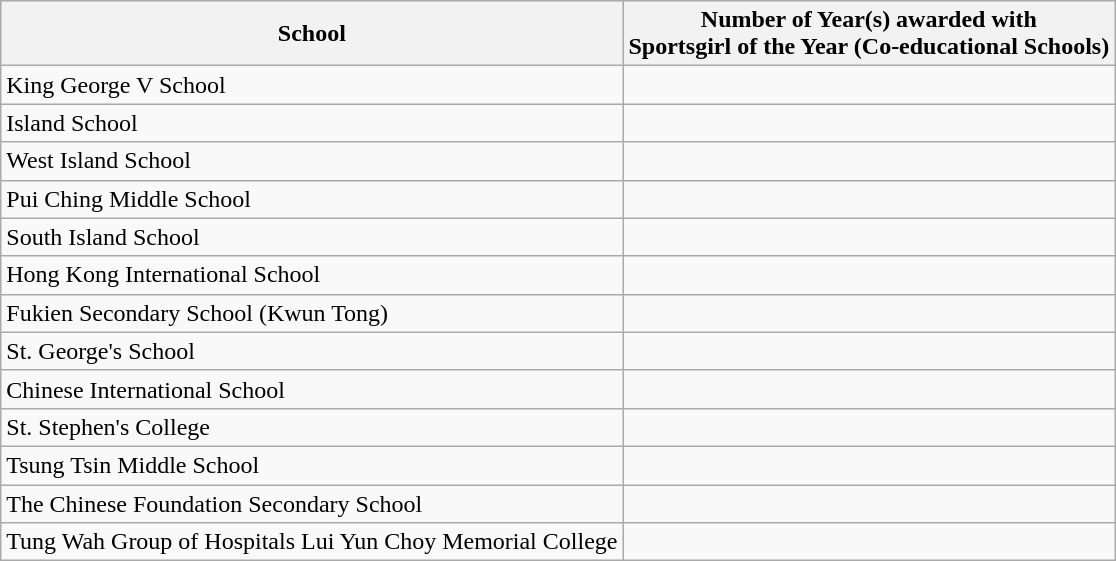<table class="wikitable">
<tr>
<th>School</th>
<th>Number of Year(s) awarded with<br>Sportsgirl of the Year (Co-educational Schools)</th>
</tr>
<tr>
<td>King George V School</td>
<td></td>
</tr>
<tr>
<td>Island School</td>
<td></td>
</tr>
<tr>
<td>West Island School</td>
<td></td>
</tr>
<tr>
<td>Pui Ching Middle School</td>
<td></td>
</tr>
<tr>
<td>South Island School</td>
<td></td>
</tr>
<tr>
<td>Hong Kong International School</td>
<td></td>
</tr>
<tr>
<td>Fukien Secondary School (Kwun Tong)</td>
<td></td>
</tr>
<tr>
<td>St. George's School</td>
<td></td>
</tr>
<tr>
<td>Chinese International School</td>
<td></td>
</tr>
<tr>
<td>St. Stephen's College</td>
<td></td>
</tr>
<tr>
<td>Tsung Tsin Middle School</td>
<td></td>
</tr>
<tr>
<td>The Chinese Foundation Secondary School</td>
<td></td>
</tr>
<tr>
<td>Tung Wah Group of Hospitals Lui Yun Choy Memorial College</td>
<td></td>
</tr>
</table>
